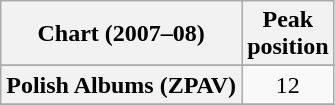<table class="wikitable sortable plainrowheaders" style="text-align:center">
<tr>
<th scope="col">Chart (2007–08)</th>
<th scope="col">Peak<br>position</th>
</tr>
<tr>
</tr>
<tr>
</tr>
<tr>
</tr>
<tr>
</tr>
<tr>
</tr>
<tr>
</tr>
<tr>
<th scope="row">Polish Albums (ZPAV)</th>
<td>12</td>
</tr>
<tr>
</tr>
<tr>
</tr>
</table>
